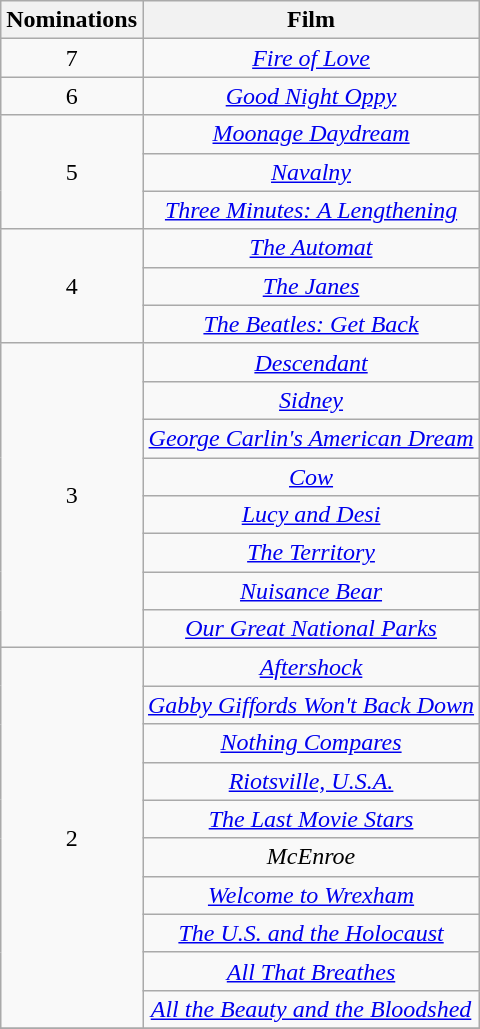<table class="wikitable plainrowheaders" style="text-align: center;">
<tr>
<th scope="col" style="width:55px;">Nominations</th>
<th scope="col" style="text-align:center;">Film</th>
</tr>
<tr>
<td>7</td>
<td><em><a href='#'>Fire of Love</a></em></td>
</tr>
<tr>
<td>6</td>
<td><em><a href='#'>Good Night Oppy</a></em></td>
</tr>
<tr>
<td rowspan="3">5</td>
<td><em><a href='#'>Moonage Daydream</a></em></td>
</tr>
<tr>
<td><em><a href='#'>Navalny</a></em></td>
</tr>
<tr>
<td><em><a href='#'>Three Minutes: A Lengthening</a></em></td>
</tr>
<tr>
<td rowspan="3">4</td>
<td><em><a href='#'>The Automat</a></em></td>
</tr>
<tr>
<td><em><a href='#'>The Janes</a></em></td>
</tr>
<tr>
<td><em><a href='#'>The Beatles: Get Back</a></em></td>
</tr>
<tr>
<td rowspan="8">3</td>
<td><em><a href='#'>Descendant</a></em></td>
</tr>
<tr>
<td><em><a href='#'>Sidney</a></em></td>
</tr>
<tr>
<td><em><a href='#'>George Carlin's American Dream</a></em></td>
</tr>
<tr>
<td><em><a href='#'>Cow</a></em></td>
</tr>
<tr>
<td><em><a href='#'>Lucy and Desi</a></em></td>
</tr>
<tr>
<td><em><a href='#'>The Territory</a></em></td>
</tr>
<tr>
<td><em><a href='#'>Nuisance Bear</a></em></td>
</tr>
<tr>
<td><em><a href='#'>Our Great National Parks</a></em></td>
</tr>
<tr>
<td rowspan="10">2</td>
<td><em><a href='#'>Aftershock</a></em></td>
</tr>
<tr>
<td><em><a href='#'>Gabby Giffords Won't Back Down</a></em></td>
</tr>
<tr>
<td><em><a href='#'>Nothing Compares</a></em></td>
</tr>
<tr>
<td><em><a href='#'>Riotsville, U.S.A.</a></em></td>
</tr>
<tr>
<td><em><a href='#'>The Last Movie Stars</a></em></td>
</tr>
<tr>
<td><em>McEnroe</em></td>
</tr>
<tr>
<td><em><a href='#'>Welcome to Wrexham</a></em></td>
</tr>
<tr>
<td><em><a href='#'>The U.S. and the Holocaust</a></em></td>
</tr>
<tr>
<td><em><a href='#'>All That Breathes</a></em></td>
</tr>
<tr>
<td><em><a href='#'>All the Beauty and the Bloodshed</a></em></td>
</tr>
<tr>
</tr>
</table>
